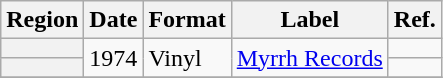<table class="wikitable plainrowheaders">
<tr>
<th scope="col">Region</th>
<th scope="col">Date</th>
<th scope="col">Format</th>
<th scope="col">Label</th>
<th scope="col">Ref.</th>
</tr>
<tr>
<th scope="row"></th>
<td rowspan="2">1974</td>
<td rowspan="2">Vinyl</td>
<td rowspan="2"><a href='#'>Myrrh Records</a></td>
<td></td>
</tr>
<tr>
<th scope="row"></th>
<td></td>
</tr>
<tr>
</tr>
</table>
